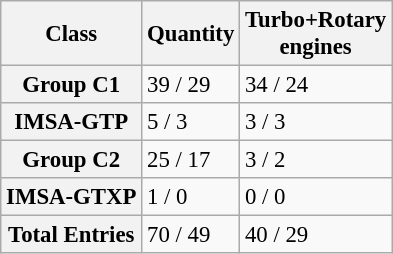<table class="wikitable" style="font-size: 95%">
<tr>
<th>Class</th>
<th>Quantity</th>
<th>Turbo+Rotary<br>engines</th>
</tr>
<tr>
<th>Group C1</th>
<td>39 / 29</td>
<td>34 / 24</td>
</tr>
<tr>
<th>IMSA-GTP</th>
<td>5 / 3</td>
<td>3 / 3</td>
</tr>
<tr>
<th>Group C2</th>
<td>25 / 17</td>
<td>3 / 2</td>
</tr>
<tr>
<th>IMSA-GTXP</th>
<td>1 / 0</td>
<td>0 / 0</td>
</tr>
<tr>
<th>Total Entries</th>
<td>70 / 49</td>
<td>40 / 29</td>
</tr>
</table>
